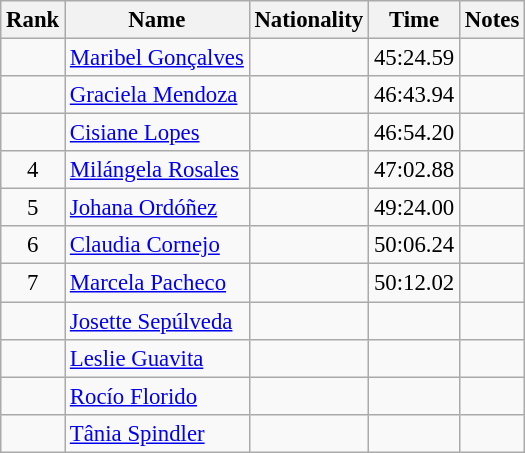<table class="wikitable sortable" style="text-align:center;font-size:95%">
<tr>
<th>Rank</th>
<th>Name</th>
<th>Nationality</th>
<th>Time</th>
<th>Notes</th>
</tr>
<tr>
<td></td>
<td align=left><a href='#'>Maribel Gonçalves</a></td>
<td align=left></td>
<td>45:24.59</td>
<td></td>
</tr>
<tr>
<td></td>
<td align=left><a href='#'>Graciela Mendoza</a></td>
<td align=left></td>
<td>46:43.94</td>
<td></td>
</tr>
<tr>
<td></td>
<td align=left><a href='#'>Cisiane Lopes</a></td>
<td align=left></td>
<td>46:54.20</td>
<td></td>
</tr>
<tr>
<td>4</td>
<td align=left><a href='#'>Milángela Rosales</a></td>
<td align=left></td>
<td>47:02.88</td>
<td></td>
</tr>
<tr>
<td>5</td>
<td align=left><a href='#'>Johana Ordóñez</a></td>
<td align=left></td>
<td>49:24.00</td>
<td></td>
</tr>
<tr>
<td>6</td>
<td align=left><a href='#'>Claudia Cornejo</a></td>
<td align=left></td>
<td>50:06.24</td>
<td></td>
</tr>
<tr>
<td>7</td>
<td align=left><a href='#'>Marcela Pacheco</a></td>
<td align=left></td>
<td>50:12.02</td>
<td></td>
</tr>
<tr>
<td></td>
<td align=left><a href='#'>Josette Sepúlveda</a></td>
<td align=left></td>
<td></td>
<td></td>
</tr>
<tr>
<td></td>
<td align=left><a href='#'>Leslie Guavita</a></td>
<td align=left></td>
<td></td>
<td></td>
</tr>
<tr>
<td></td>
<td align=left><a href='#'>Rocío Florido</a></td>
<td align=left></td>
<td></td>
<td></td>
</tr>
<tr>
<td></td>
<td align=left><a href='#'>Tânia Spindler</a></td>
<td align=left></td>
<td></td>
<td></td>
</tr>
</table>
